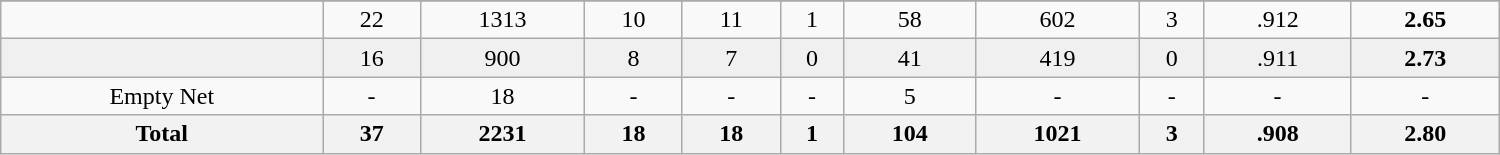<table class="wikitable sortable" width ="1000">
<tr align="center">
</tr>
<tr align="center" bgcolor="">
<td></td>
<td>22</td>
<td>1313</td>
<td>10</td>
<td>11</td>
<td>1</td>
<td>58</td>
<td>602</td>
<td>3</td>
<td>.912</td>
<td><strong>2.65</strong></td>
</tr>
<tr align="center" bgcolor="f0f0f0">
<td></td>
<td>16</td>
<td>900</td>
<td>8</td>
<td>7</td>
<td>0</td>
<td>41</td>
<td>419</td>
<td>0</td>
<td>.911</td>
<td><strong>2.73</strong></td>
</tr>
<tr align="center" bgcolor="">
<td>Empty Net</td>
<td>-</td>
<td>18</td>
<td>-</td>
<td>-</td>
<td>-</td>
<td>5</td>
<td>-</td>
<td>-</td>
<td>-</td>
<td>-</td>
</tr>
<tr>
<th>Total</th>
<th>37</th>
<th>2231</th>
<th>18</th>
<th>18</th>
<th>1</th>
<th>104</th>
<th>1021</th>
<th>3</th>
<th>.908</th>
<th>2.80</th>
</tr>
</table>
